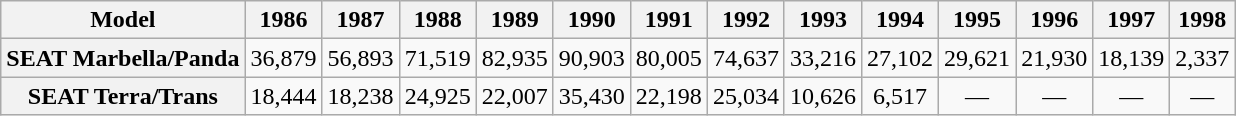<table class="wikitable" style="text-align:center">
<tr>
<th>Model</th>
<th>1986</th>
<th>1987</th>
<th>1988</th>
<th>1989</th>
<th>1990</th>
<th>1991</th>
<th>1992</th>
<th>1993</th>
<th>1994</th>
<th>1995</th>
<th>1996</th>
<th>1997</th>
<th>1998</th>
</tr>
<tr>
<th>SEAT Marbella/Panda</th>
<td>36,879</td>
<td>56,893</td>
<td>71,519</td>
<td>82,935</td>
<td>90,903</td>
<td>80,005</td>
<td>74,637</td>
<td>33,216</td>
<td>27,102</td>
<td>29,621</td>
<td>21,930</td>
<td>18,139</td>
<td>2,337</td>
</tr>
<tr>
<th>SEAT Terra/Trans</th>
<td>18,444</td>
<td>18,238</td>
<td>24,925</td>
<td>22,007</td>
<td>35,430</td>
<td>22,198</td>
<td>25,034</td>
<td>10,626</td>
<td>6,517</td>
<td>—</td>
<td>—</td>
<td>—</td>
<td>—</td>
</tr>
</table>
